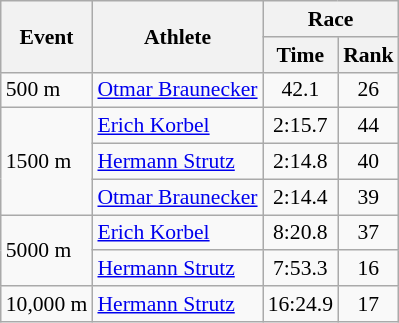<table class="wikitable" border="1" style="font-size:90%">
<tr>
<th rowspan=2>Event</th>
<th rowspan=2>Athlete</th>
<th colspan=2>Race</th>
</tr>
<tr>
<th>Time</th>
<th>Rank</th>
</tr>
<tr>
<td>500 m</td>
<td><a href='#'>Otmar Braunecker</a></td>
<td align=center>42.1</td>
<td align=center>26</td>
</tr>
<tr>
<td rowspan=3>1500 m</td>
<td><a href='#'>Erich Korbel</a></td>
<td align=center>2:15.7</td>
<td align=center>44</td>
</tr>
<tr>
<td><a href='#'>Hermann Strutz</a></td>
<td align=center>2:14.8</td>
<td align=center>40</td>
</tr>
<tr>
<td><a href='#'>Otmar Braunecker</a></td>
<td align=center>2:14.4</td>
<td align=center>39</td>
</tr>
<tr>
<td rowspan=2>5000 m</td>
<td><a href='#'>Erich Korbel</a></td>
<td align=center>8:20.8</td>
<td align=center>37</td>
</tr>
<tr>
<td><a href='#'>Hermann Strutz</a></td>
<td align=center>7:53.3</td>
<td align=center>16</td>
</tr>
<tr>
<td>10,000 m</td>
<td><a href='#'>Hermann Strutz</a></td>
<td align=center>16:24.9</td>
<td align=center>17</td>
</tr>
</table>
